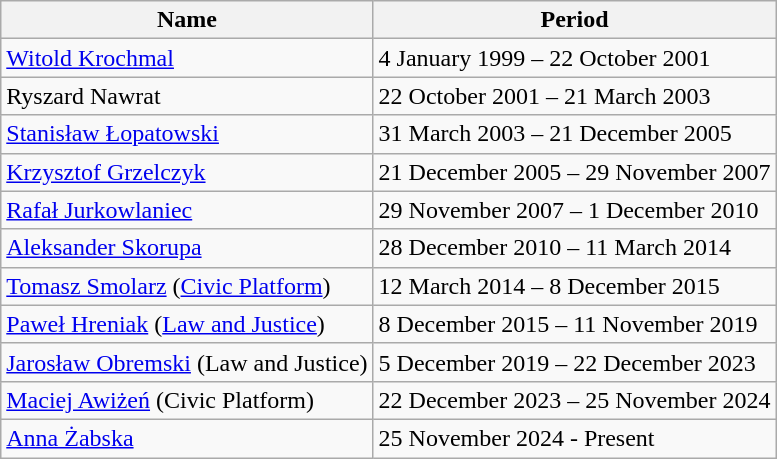<table class="wikitable">
<tr>
<th>Name</th>
<th>Period</th>
</tr>
<tr>
<td><a href='#'>Witold Krochmal</a></td>
<td>4 January 1999 – 22 October 2001</td>
</tr>
<tr>
<td>Ryszard Nawrat</td>
<td>22 October 2001 – 21 March 2003</td>
</tr>
<tr>
<td><a href='#'>Stanisław Łopatowski</a></td>
<td>31 March 2003 – 21 December 2005</td>
</tr>
<tr>
<td><a href='#'>Krzysztof Grzelczyk</a></td>
<td>21 December 2005 – 29 November 2007</td>
</tr>
<tr>
<td><a href='#'>Rafał Jurkowlaniec</a></td>
<td>29 November 2007 – 1 December 2010</td>
</tr>
<tr>
<td><a href='#'>Aleksander Skorupa</a></td>
<td>28 December 2010 – 11 March 2014</td>
</tr>
<tr>
<td><a href='#'>Tomasz Smolarz</a> (<a href='#'>Civic Platform</a>)</td>
<td>12 March 2014 – 8 December 2015</td>
</tr>
<tr>
<td><a href='#'>Paweł Hreniak</a> (<a href='#'>Law and Justice</a>)</td>
<td>8 December 2015 – 11 November 2019</td>
</tr>
<tr>
<td><a href='#'>Jarosław Obremski</a> (Law and Justice)</td>
<td>5 December 2019 – 22 December 2023</td>
</tr>
<tr>
<td><a href='#'>Maciej Awiżeń</a> (Civic Platform)</td>
<td>22 December 2023 – 25 November 2024</td>
</tr>
<tr>
<td><a href='#'>Anna Żabska</a></td>
<td>25 November 2024 - Present</td>
</tr>
</table>
